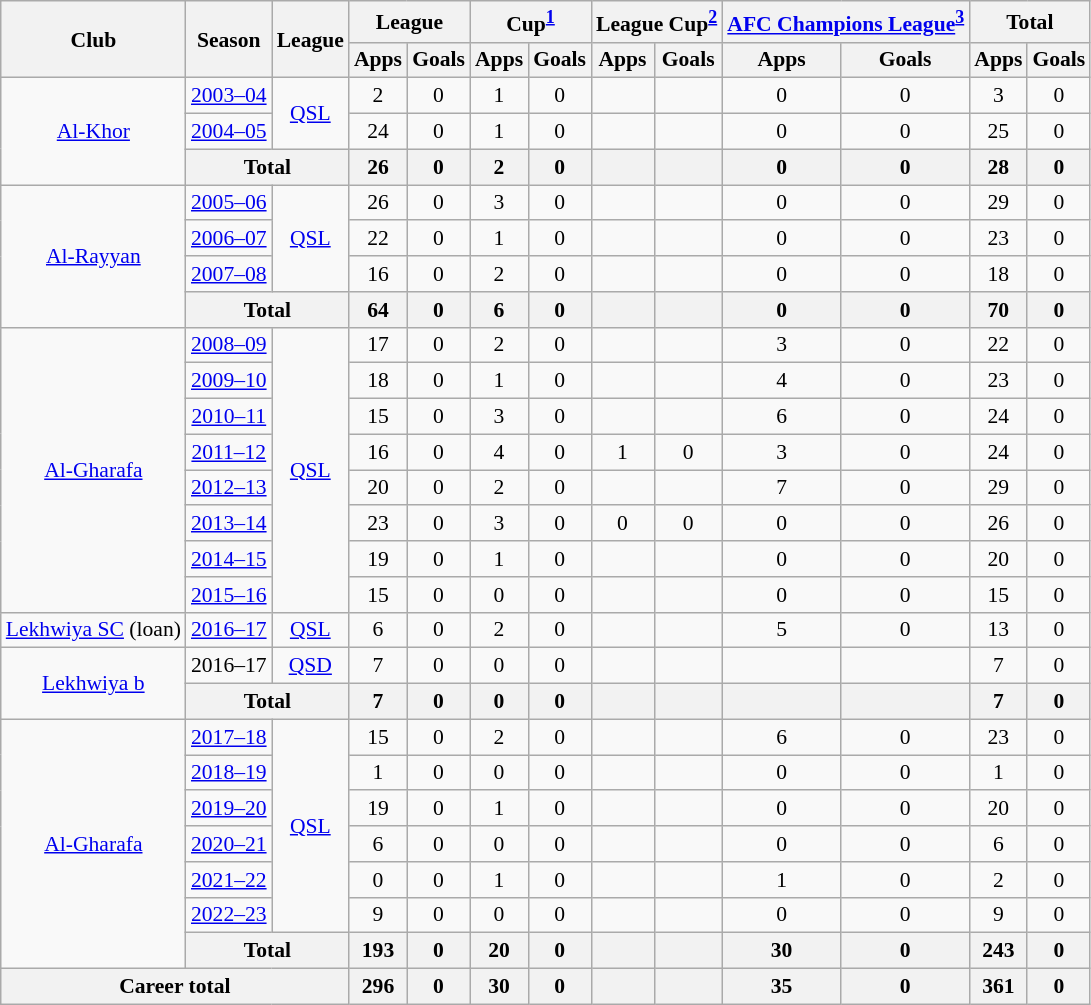<table class="wikitable" style="font-size:90%; text-align:center;">
<tr>
<th rowspan="2">Club</th>
<th rowspan="2">Season</th>
<th rowspan="2">League</th>
<th colspan="2">League</th>
<th colspan="2">Cup<sup><a href='#'>1</a></sup></th>
<th colspan="2">League Cup<sup><a href='#'>2</a></sup></th>
<th colspan="2"><a href='#'>AFC Champions League</a><sup><a href='#'>3</a></sup></th>
<th colspan="2">Total</th>
</tr>
<tr>
<th>Apps</th>
<th>Goals</th>
<th>Apps</th>
<th>Goals</th>
<th>Apps</th>
<th>Goals</th>
<th>Apps</th>
<th>Goals</th>
<th>Apps</th>
<th>Goals</th>
</tr>
<tr>
<td rowspan="3"><a href='#'>Al-Khor</a></td>
<td><a href='#'>2003–04</a></td>
<td rowspan="2" valign="center"><a href='#'>QSL</a></td>
<td>2</td>
<td>0</td>
<td>1</td>
<td>0</td>
<td></td>
<td></td>
<td>0</td>
<td>0</td>
<td>3</td>
<td>0</td>
</tr>
<tr>
<td><a href='#'>2004–05</a></td>
<td>24</td>
<td>0</td>
<td>1</td>
<td>0</td>
<td></td>
<td></td>
<td>0</td>
<td>0</td>
<td>25</td>
<td>0</td>
</tr>
<tr>
<th colspan="2">Total</th>
<th>26</th>
<th>0</th>
<th>2</th>
<th>0</th>
<th></th>
<th></th>
<th>0</th>
<th>0</th>
<th>28</th>
<th>0</th>
</tr>
<tr>
<td rowspan="4"><a href='#'>Al-Rayyan</a></td>
<td><a href='#'>2005–06</a></td>
<td rowspan="3" valign="center"><a href='#'>QSL</a></td>
<td>26</td>
<td>0</td>
<td>3</td>
<td>0</td>
<td></td>
<td></td>
<td>0</td>
<td>0</td>
<td>29</td>
<td>0</td>
</tr>
<tr>
<td><a href='#'>2006–07</a></td>
<td>22</td>
<td>0</td>
<td>1</td>
<td>0</td>
<td></td>
<td></td>
<td>0</td>
<td>0</td>
<td>23</td>
<td>0</td>
</tr>
<tr>
<td><a href='#'>2007–08</a></td>
<td>16</td>
<td>0</td>
<td>2</td>
<td>0</td>
<td></td>
<td></td>
<td>0</td>
<td>0</td>
<td>18</td>
<td>0</td>
</tr>
<tr>
<th colspan="2">Total</th>
<th>64</th>
<th>0</th>
<th>6</th>
<th>0</th>
<th></th>
<th></th>
<th>0</th>
<th>0</th>
<th>70</th>
<th>0</th>
</tr>
<tr>
<td rowspan="8"><a href='#'>Al-Gharafa</a></td>
<td><a href='#'>2008–09</a></td>
<td rowspan="8" valign="center"><a href='#'>QSL</a></td>
<td>17</td>
<td>0</td>
<td>2</td>
<td>0</td>
<td></td>
<td></td>
<td>3</td>
<td>0</td>
<td>22</td>
<td>0</td>
</tr>
<tr>
<td><a href='#'>2009–10</a></td>
<td>18</td>
<td>0</td>
<td>1</td>
<td>0</td>
<td></td>
<td></td>
<td>4</td>
<td>0</td>
<td>23</td>
<td>0</td>
</tr>
<tr>
<td><a href='#'>2010–11</a></td>
<td>15</td>
<td>0</td>
<td>3</td>
<td>0</td>
<td></td>
<td></td>
<td>6</td>
<td>0</td>
<td>24</td>
<td>0</td>
</tr>
<tr>
<td><a href='#'>2011–12</a></td>
<td>16</td>
<td>0</td>
<td>4</td>
<td>0</td>
<td>1</td>
<td>0</td>
<td>3</td>
<td>0</td>
<td>24</td>
<td>0</td>
</tr>
<tr>
<td><a href='#'>2012–13</a></td>
<td>20</td>
<td>0</td>
<td>2</td>
<td>0</td>
<td></td>
<td></td>
<td>7</td>
<td>0</td>
<td>29</td>
<td>0</td>
</tr>
<tr>
<td><a href='#'>2013–14</a></td>
<td>23</td>
<td>0</td>
<td>3</td>
<td>0</td>
<td>0</td>
<td>0</td>
<td>0</td>
<td>0</td>
<td>26</td>
<td>0</td>
</tr>
<tr>
<td><a href='#'>2014–15</a></td>
<td>19</td>
<td>0</td>
<td>1</td>
<td>0</td>
<td></td>
<td></td>
<td>0</td>
<td>0</td>
<td>20</td>
<td>0</td>
</tr>
<tr>
<td><a href='#'>2015–16</a></td>
<td>15</td>
<td>0</td>
<td>0</td>
<td>0</td>
<td></td>
<td></td>
<td>0</td>
<td>0</td>
<td>15</td>
<td>0</td>
</tr>
<tr>
<td rowspan="1"><a href='#'>Lekhwiya SC</a> (loan)</td>
<td><a href='#'>2016–17</a></td>
<td><a href='#'>QSL</a></td>
<td>6</td>
<td>0</td>
<td>2</td>
<td>0</td>
<td></td>
<td></td>
<td>5</td>
<td>0</td>
<td>13</td>
<td>0</td>
</tr>
<tr>
<td rowspan="2"><a href='#'>Lekhwiya b</a></td>
<td 2016–17 Qatari Second Division>2016–17</td>
<td rowspan="1" valign="center"><a href='#'>QSD</a></td>
<td>7</td>
<td>0</td>
<td>0</td>
<td>0</td>
<td></td>
<td></td>
<td></td>
<td></td>
<td>7</td>
<td>0</td>
</tr>
<tr>
<th colspan="2">Total</th>
<th>7</th>
<th>0</th>
<th>0</th>
<th>0</th>
<th></th>
<th></th>
<th></th>
<th></th>
<th>7</th>
<th>0</th>
</tr>
<tr>
<td rowspan="7"><a href='#'>Al-Gharafa</a></td>
<td><a href='#'>2017–18</a></td>
<td rowspan="6" valign="center"><a href='#'>QSL</a></td>
<td>15</td>
<td>0</td>
<td>2</td>
<td>0</td>
<td></td>
<td></td>
<td>6</td>
<td>0</td>
<td>23</td>
<td>0</td>
</tr>
<tr>
<td><a href='#'>2018–19</a></td>
<td>1</td>
<td>0</td>
<td>0</td>
<td>0</td>
<td></td>
<td></td>
<td>0</td>
<td>0</td>
<td>1</td>
<td>0</td>
</tr>
<tr>
<td><a href='#'>2019–20</a></td>
<td>19</td>
<td>0</td>
<td>1</td>
<td>0</td>
<td></td>
<td></td>
<td>0</td>
<td>0</td>
<td>20</td>
<td>0</td>
</tr>
<tr>
<td><a href='#'>2020–21</a></td>
<td>6</td>
<td>0</td>
<td>0</td>
<td>0</td>
<td></td>
<td></td>
<td>0</td>
<td>0</td>
<td>6</td>
<td>0</td>
</tr>
<tr>
<td><a href='#'>2021–22</a></td>
<td>0</td>
<td>0</td>
<td>1</td>
<td>0</td>
<td></td>
<td></td>
<td>1</td>
<td>0</td>
<td>2</td>
<td>0</td>
</tr>
<tr>
<td><a href='#'>2022–23</a></td>
<td>9</td>
<td>0</td>
<td>0</td>
<td>0</td>
<td></td>
<td></td>
<td>0</td>
<td>0</td>
<td>9</td>
<td>0</td>
</tr>
<tr>
<th colspan="2">Total</th>
<th>193</th>
<th>0</th>
<th>20</th>
<th>0</th>
<th></th>
<th></th>
<th>30</th>
<th>0</th>
<th>243</th>
<th>0</th>
</tr>
<tr>
<th colspan="3">Career total</th>
<th>296</th>
<th>0</th>
<th>30</th>
<th>0</th>
<th></th>
<th></th>
<th>35</th>
<th>0</th>
<th>361</th>
<th>0</th>
</tr>
</table>
